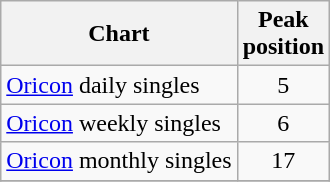<table class="wikitable">
<tr>
<th>Chart</th>
<th>Peak<br>position</th>
</tr>
<tr>
<td><a href='#'>Oricon</a> daily singles</td>
<td align="center">5</td>
</tr>
<tr>
<td><a href='#'>Oricon</a> weekly singles</td>
<td align="center">6</td>
</tr>
<tr>
<td><a href='#'>Oricon</a> monthly singles</td>
<td align="center">17</td>
</tr>
<tr>
</tr>
</table>
